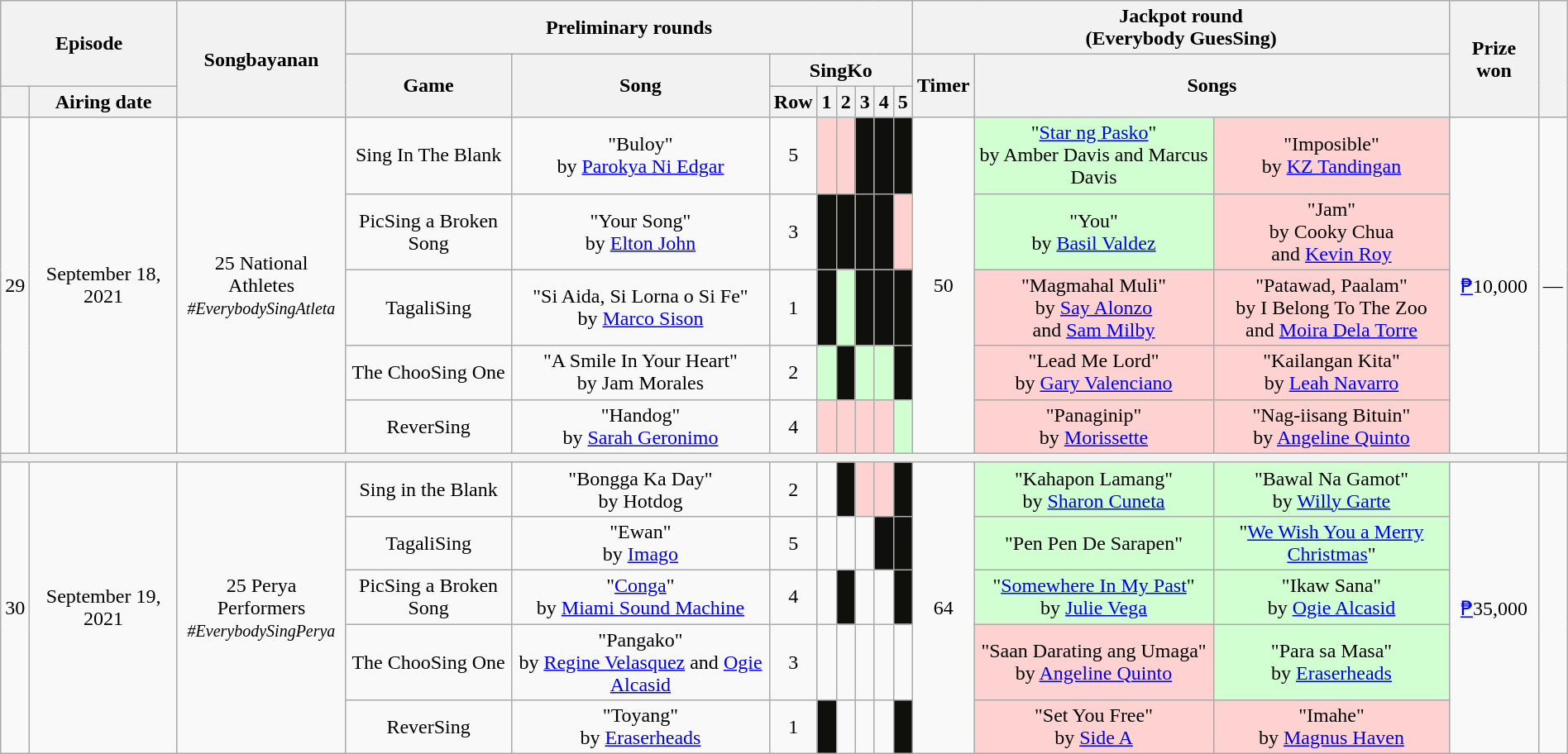<table class="wikitable mw-collapsible mw-collapsed" style="text-align:center; width:100%">
<tr>
<th colspan=2 rowspan=2>Episode</th>
<th rowspan=3>Songbayanan</th>
<th colspan=8>Preliminary rounds</th>
<th colspan=3>Jackpot round<br>(Everybody GuesSing)</th>
<th rowspan=3>Prize won</th>
<th rowspan=3></th>
</tr>
<tr>
<th rowspan=2>Game</th>
<th rowspan=2>Song</th>
<th colspan=6>SingKo</th>
<th rowspan=2>Timer</th>
<th colspan=2 rowspan=2>Songs</th>
</tr>
<tr>
<th></th>
<th>Airing date</th>
<th>Row</th>
<th>1</th>
<th>2</th>
<th>3</th>
<th>4</th>
<th>5</th>
</tr>
<tr>
<td rowspan=5>29</td>
<td rowspan=5>September 18, 2021</td>
<td rowspan=5>25 National Athletes<br><small><em>#EverybodySingAtleta</em></small></td>
<td>Sing In The Blank</td>
<td>"Buloy"<br>by <a href='#'>Parokya Ni Edgar</a></td>
<td>5</td>
<td bgcolor=FFD2D2></td>
<td bgcolor=FFD2D2></td>
<td bgcolor=FFB></td>
<td bgcolor=FFB></td>
<td bgcolor=FFB></td>
<td rowspan=5>50 </td>
<td bgcolor=D2FFD2>"<a href='#'>Star ng Pasko</a>"<br>by Amber Davis and Marcus Davis</td>
<td bgcolor=FFD2D2>"Imposible"<br>by <a href='#'>KZ Tandingan</a></td>
<td rowspan=5><a href='#'>₱</a>10,000</td>
<td rowspan=5>—</td>
</tr>
<tr>
<td>PicSing a Broken Song</td>
<td>"Your Song"<br>by <a href='#'>Elton John</a></td>
<td>3</td>
<td bgcolor=FFB></td>
<td bgcolor=FFB></td>
<td bgcolor=FFB></td>
<td bgcolor=FFB></td>
<td bgcolor=FFD2D2></td>
<td bgcolor=D2FFD2>"You"<br>by <a href='#'>Basil Valdez</a></td>
<td bgcolor=FFD2D2>"Jam"<br>by Cooky Chua <br>and <a href='#'>Kevin Roy</a></td>
</tr>
<tr>
<td>TagaliSing</td>
<td>"Si Aida, Si Lorna o Si Fe"<br>by <a href='#'>Marco Sison</a></td>
<td>1</td>
<td bgcolor=FFB></td>
<td bgcolor=D2FFD2></td>
<td bgcolor=FFB></td>
<td bgcolor=FFB></td>
<td bgcolor=FFB></td>
<td bgcolor=FFD2D2>"Magmahal Muli"<br>by <a href='#'>Say Alonzo</a> <br>and <a href='#'>Sam Milby</a></td>
<td bgcolor=FFD2D2>"Patawad, Paalam"<br>by I Belong To The Zoo <br>and <a href='#'>Moira Dela Torre</a></td>
</tr>
<tr>
<td>The ChooSing One</td>
<td>"A Smile In Your Heart"<br>by Jam Morales</td>
<td>2</td>
<td bgcolor=D2FFD2></td>
<td bgcolor=FFB></td>
<td bgcolor=D2FFD2></td>
<td bgcolor=D2FFD2></td>
<td bgcolor=FFB></td>
<td bgcolor=FFD2D2>"Lead Me Lord"<br>by <a href='#'>Gary Valenciano</a></td>
<td bgcolor=FFD2D2>"Kailangan Kita"<br>by <a href='#'>Leah Navarro</a></td>
</tr>
<tr>
<td>ReverSing</td>
<td>"Handog"<br>by <a href='#'>Sarah Geronimo</a></td>
<td>4</td>
<td bgcolor=FFD2D2></td>
<td bgcolor=FFD2D2></td>
<td bgcolor=FFD2D2></td>
<td bgcolor=FFD2D2></td>
<td bgcolor=D2FFD2></td>
<td bgcolor=FFD2D2>"Panaginip"<br>by <a href='#'>Morissette</a></td>
<td bgcolor=FFD2D2>"Nag-iisang Bituin"<br>by <a href='#'>Angeline Quinto</a></td>
</tr>
<tr>
<th colspan=16 bgcolor=555></th>
</tr>
<tr>
<td rowspan=5>30</td>
<td rowspan=5>September 19, 2021</td>
<td rowspan=5>25 Perya Performers<br><small><em>#EverybodySingPerya</em></small></td>
<td>Sing in the Blank</td>
<td>"Bongga Ka Day"<br>by Hotdog</td>
<td>2</td>
<td></td>
<td bgcolor=FFB></td>
<td bgcolor=FFD2D2></td>
<td bgcolor=FFD2D2></td>
<td bgcolor=FFB></td>
<td rowspan=5>64 </td>
<td bgcolor=D2FFD2>"Kahapon Lamang"<br>by <a href='#'>Sharon Cuneta</a></td>
<td bgcolor=D2FFD2>"Bawal Na Gamot"<br>by <a href='#'>Willy Garte</a></td>
<td rowspan=5><a href='#'>₱</a>35,000</td>
<td rowspan=5><br><br><br><br><br></td>
</tr>
<tr>
<td>TagaliSing</td>
<td>"Ewan"<br>by <a href='#'>Imago</a></td>
<td>5</td>
<td></td>
<td></td>
<td></td>
<td bgcolor=FFB></td>
<td bgcolor=FFB></td>
<td bgcolor=D2FFD2>"Pen Pen De Sarapen"</td>
<td bgcolor=D2FFD2>"<a href='#'>We Wish You a Merry Christmas</a>"</td>
</tr>
<tr>
<td>PicSing a Broken Song</td>
<td>"<a href='#'>Conga</a>"<br>by <a href='#'>Miami Sound Machine</a></td>
<td>4</td>
<td></td>
<td bgcolor=FFB></td>
<td></td>
<td></td>
<td bgcolor=FFB></td>
<td bgcolor=D2FFD2>"<a href='#'>Somewhere In My Past</a>"<br>by <a href='#'>Julie Vega</a></td>
<td bgcolor=D2FFD2>"Ikaw Sana"<br>by <a href='#'>Ogie Alcasid</a></td>
</tr>
<tr>
<td>The ChooSing One</td>
<td>"Pangako"<br>by <a href='#'>Regine Velasquez</a> and <a href='#'>Ogie Alcasid</a></td>
<td>3</td>
<td></td>
<td></td>
<td></td>
<td></td>
<td></td>
<td bgcolor=FFD2D2>"Saan Darating ang Umaga"<br>by <a href='#'>Angeline Quinto</a></td>
<td bgcolor=D2FFD2>"Para sa Masa"<br>by <a href='#'>Eraserheads</a></td>
</tr>
<tr>
<td>ReverSing</td>
<td>"Toyang"<br>by <a href='#'>Eraserheads</a></td>
<td>1</td>
<td bgcolor=FFB></td>
<td></td>
<td></td>
<td></td>
<td bgcolor=FFB></td>
<td bgcolor=FFD2D2>"Set You Free"<br>by <a href='#'>Side A</a></td>
<td bgcolor=FFD2D2>"Imahe"<br>by <a href='#'>Magnus Haven</a></td>
</tr>
</table>
